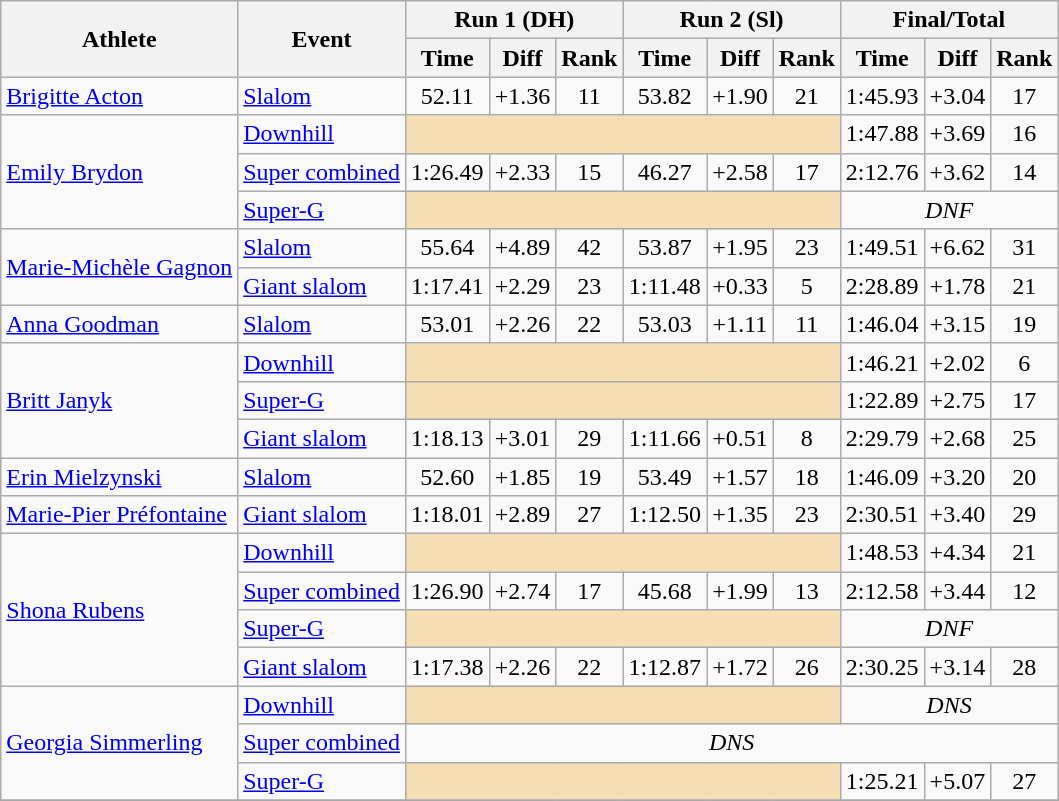<table class="wikitable">
<tr>
<th rowspan="2">Athlete</th>
<th rowspan="2">Event</th>
<th colspan="3">Run 1 (DH)</th>
<th colspan="3">Run 2 (Sl)</th>
<th colspan="3">Final/Total</th>
</tr>
<tr>
<th>Time</th>
<th>Diff</th>
<th>Rank</th>
<th>Time</th>
<th>Diff</th>
<th>Rank</th>
<th>Time</th>
<th>Diff</th>
<th>Rank</th>
</tr>
<tr>
<td><a href='#'>Brigitte Acton</a></td>
<td><a href='#'>Slalom</a></td>
<td align="center">52.11</td>
<td align="center">+1.36</td>
<td align="center">11</td>
<td align="center">53.82</td>
<td align="center">+1.90</td>
<td align="center">21</td>
<td align="center">1:45.93</td>
<td align="center">+3.04</td>
<td align="center">17</td>
</tr>
<tr>
<td rowspan="3"><a href='#'>Emily Brydon</a></td>
<td><a href='#'>Downhill</a></td>
<td colspan="6" bgcolor="wheat"></td>
<td align="center">1:47.88</td>
<td align="center">+3.69</td>
<td align="center">16</td>
</tr>
<tr>
<td><a href='#'>Super combined</a></td>
<td align="center">1:26.49</td>
<td align="center">+2.33</td>
<td align="center">15</td>
<td align="center">46.27</td>
<td align="center">+2.58</td>
<td align="center">17</td>
<td align="center">2:12.76</td>
<td align="center">+3.62</td>
<td align="center">14</td>
</tr>
<tr>
<td><a href='#'>Super-G</a></td>
<td colspan="6" bgcolor="wheat"></td>
<td colspan="3" align="center"><em>DNF</em></td>
</tr>
<tr>
<td rowspan="2"><a href='#'>Marie-Michèle Gagnon</a></td>
<td><a href='#'>Slalom</a></td>
<td align="center">55.64</td>
<td align="center">+4.89</td>
<td align="center">42</td>
<td align="center">53.87</td>
<td align="center">+1.95</td>
<td align="center">23</td>
<td align="center">1:49.51</td>
<td align="center">+6.62</td>
<td align="center">31</td>
</tr>
<tr>
<td><a href='#'>Giant slalom</a></td>
<td align="center">1:17.41</td>
<td align="center">+2.29</td>
<td align="center">23</td>
<td align="center">1:11.48</td>
<td align="center">+0.33</td>
<td align="center">5</td>
<td align="center">2:28.89</td>
<td align="center">+1.78</td>
<td align="center">21</td>
</tr>
<tr>
<td><a href='#'>Anna Goodman</a></td>
<td><a href='#'>Slalom</a></td>
<td align="center">53.01</td>
<td align="center">+2.26</td>
<td align="center">22</td>
<td align="center">53.03</td>
<td align="center">+1.11</td>
<td align="center">11</td>
<td align="center">1:46.04</td>
<td align="center">+3.15</td>
<td align="center">19</td>
</tr>
<tr>
<td rowspan="3"><a href='#'>Britt Janyk</a></td>
<td><a href='#'>Downhill</a></td>
<td colspan="6" bgcolor="wheat"></td>
<td align="center">1:46.21</td>
<td align="center">+2.02</td>
<td align="center">6</td>
</tr>
<tr>
<td><a href='#'>Super-G</a></td>
<td colspan="6" bgcolor="wheat"></td>
<td align="center">1:22.89</td>
<td align="center">+2.75</td>
<td align="center">17</td>
</tr>
<tr>
<td><a href='#'>Giant slalom</a></td>
<td align="center">1:18.13</td>
<td align="center">+3.01</td>
<td align="center">29</td>
<td align="center">1:11.66</td>
<td align="center">+0.51</td>
<td align="center">8</td>
<td align="center">2:29.79</td>
<td align="center">+2.68</td>
<td align="center">25</td>
</tr>
<tr>
<td><a href='#'>Erin Mielzynski</a></td>
<td><a href='#'>Slalom</a></td>
<td align="center">52.60</td>
<td align="center">+1.85</td>
<td align="center">19</td>
<td align="center">53.49</td>
<td align="center">+1.57</td>
<td align="center">18</td>
<td align="center">1:46.09</td>
<td align="center">+3.20</td>
<td align="center">20</td>
</tr>
<tr>
<td><a href='#'>Marie-Pier Préfontaine</a></td>
<td><a href='#'>Giant slalom</a></td>
<td align="center">1:18.01</td>
<td align="center">+2.89</td>
<td align="center">27</td>
<td align="center">1:12.50</td>
<td align="center">+1.35</td>
<td align="center">23</td>
<td align="center">2:30.51</td>
<td align="center">+3.40</td>
<td align="center">29</td>
</tr>
<tr>
<td rowspan="4"><a href='#'>Shona Rubens</a></td>
<td><a href='#'>Downhill</a></td>
<td colspan="6" bgcolor="wheat"></td>
<td align="center">1:48.53</td>
<td align="center">+4.34</td>
<td align="center">21</td>
</tr>
<tr>
<td><a href='#'>Super combined</a></td>
<td align="center">1:26.90</td>
<td align="center">+2.74</td>
<td align="center">17</td>
<td align="center">45.68</td>
<td align="center">+1.99</td>
<td align="center">13</td>
<td align="center">2:12.58</td>
<td align="center">+3.44</td>
<td align="center">12</td>
</tr>
<tr>
<td><a href='#'>Super-G</a></td>
<td colspan="6" bgcolor="wheat"></td>
<td colspan="3" align="center"><em>DNF</em></td>
</tr>
<tr>
<td><a href='#'>Giant slalom</a></td>
<td align="center">1:17.38</td>
<td align="center">+2.26</td>
<td align="center">22</td>
<td align="center">1:12.87</td>
<td align="center">+1.72</td>
<td align="center">26</td>
<td align="center">2:30.25</td>
<td align="center">+3.14</td>
<td align="center">28</td>
</tr>
<tr>
<td rowspan="3"><a href='#'>Georgia Simmerling</a></td>
<td><a href='#'>Downhill</a></td>
<td colspan="6" bgcolor="wheat"></td>
<td align="center" colspan="3"><em>DNS</em></td>
</tr>
<tr>
<td><a href='#'>Super combined</a></td>
<td align="center" colspan="9"><em>DNS</em></td>
</tr>
<tr>
<td><a href='#'>Super-G</a></td>
<td colspan="6" bgcolor="wheat"></td>
<td align="center">1:25.21</td>
<td align="center">+5.07</td>
<td align="center">27</td>
</tr>
<tr>
</tr>
</table>
